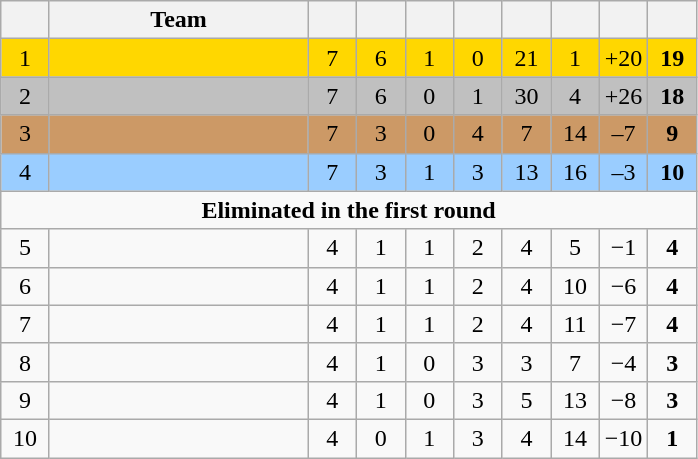<table class="wikitable" style="text-align: center;">
<tr>
<th width=25></th>
<th width=165>Team</th>
<th width=25></th>
<th width=25></th>
<th width=25></th>
<th width=25></th>
<th width=25></th>
<th width=25></th>
<th width=25></th>
<th width=25></th>
</tr>
<tr style="background:gold;">
<td>1</td>
<td style="text-align:left;"></td>
<td>7</td>
<td>6</td>
<td>1</td>
<td>0</td>
<td>21</td>
<td>1</td>
<td>+20</td>
<td><strong>19</strong></td>
</tr>
<tr style="background:silver;">
<td>2</td>
<td style="text-align:left;"></td>
<td>7</td>
<td>6</td>
<td>0</td>
<td>1</td>
<td>30</td>
<td>4</td>
<td>+26</td>
<td><strong>18</strong></td>
</tr>
<tr style="background:#cc9966;">
<td>3</td>
<td style="text-align:left;"></td>
<td>7</td>
<td>3</td>
<td>0</td>
<td>4</td>
<td>7</td>
<td>14</td>
<td>–7</td>
<td><strong>9</strong></td>
</tr>
<tr style="background:#9acdff;">
<td>4</td>
<td style="text-align:left;"></td>
<td>7</td>
<td>3</td>
<td>1</td>
<td>3</td>
<td>13</td>
<td>16</td>
<td>–3</td>
<td><strong>10</strong></td>
</tr>
<tr>
<td colspan=10><strong>Eliminated in the first round</strong></td>
</tr>
<tr align=center>
<td>5</td>
<td style="text-align:left;"></td>
<td>4</td>
<td>1</td>
<td>1</td>
<td>2</td>
<td>4</td>
<td>5</td>
<td>−1</td>
<td><strong>4</strong></td>
</tr>
<tr align=center>
<td>6</td>
<td style="text-align:left;"></td>
<td>4</td>
<td>1</td>
<td>1</td>
<td>2</td>
<td>4</td>
<td>10</td>
<td>−6</td>
<td><strong>4</strong></td>
</tr>
<tr align=center>
<td>7</td>
<td style="text-align:left;"></td>
<td>4</td>
<td>1</td>
<td>1</td>
<td>2</td>
<td>4</td>
<td>11</td>
<td>−7</td>
<td><strong>4</strong></td>
</tr>
<tr align=center>
<td>8</td>
<td style="text-align:left;"></td>
<td>4</td>
<td>1</td>
<td>0</td>
<td>3</td>
<td>3</td>
<td>7</td>
<td>−4</td>
<td><strong>3</strong></td>
</tr>
<tr align=center>
<td>9</td>
<td style="text-align:left;"></td>
<td>4</td>
<td>1</td>
<td>0</td>
<td>3</td>
<td>5</td>
<td>13</td>
<td>−8</td>
<td><strong>3</strong></td>
</tr>
<tr align=center>
<td>10</td>
<td style="text-align:left;"></td>
<td>4</td>
<td>0</td>
<td>1</td>
<td>3</td>
<td>4</td>
<td>14</td>
<td>−10</td>
<td><strong>1</strong></td>
</tr>
</table>
